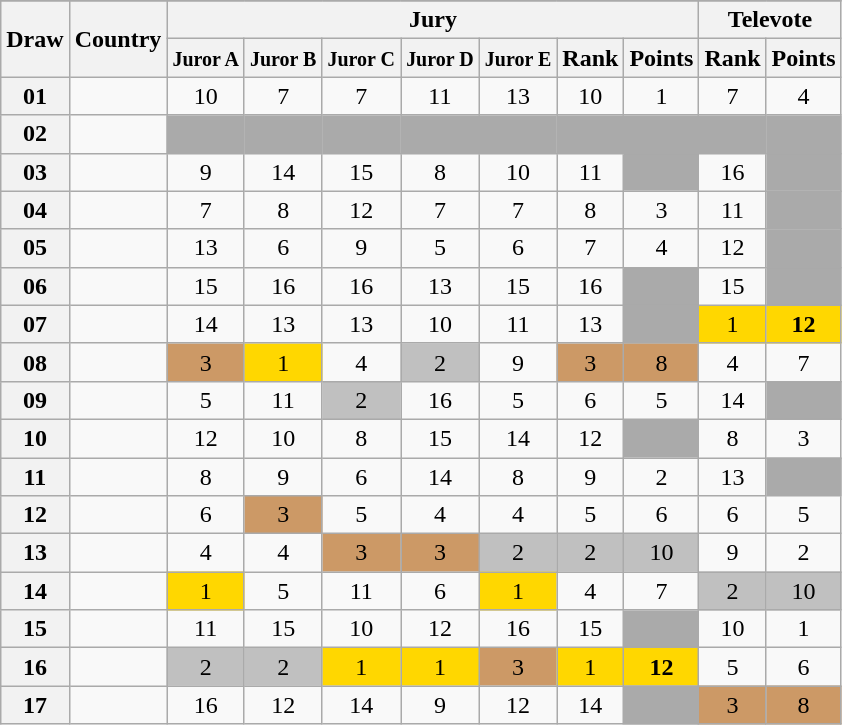<table class="sortable wikitable collapsible plainrowheaders" style="text-align:center;">
<tr>
</tr>
<tr>
<th scope="col" rowspan="2">Draw</th>
<th scope="col" rowspan="2">Country</th>
<th scope="col" colspan="7">Jury</th>
<th scope="col" colspan="2">Televote</th>
</tr>
<tr>
<th scope="col"><small>Juror A</small></th>
<th scope="col"><small>Juror B</small></th>
<th scope="col"><small>Juror C</small></th>
<th scope="col"><small>Juror D</small></th>
<th scope="col"><small>Juror E</small></th>
<th scope="col">Rank</th>
<th scope="col">Points</th>
<th scope="col">Rank</th>
<th scope="col">Points</th>
</tr>
<tr>
<th scope="row" style="text-align:center;">01</th>
<td style="text-align:left;"></td>
<td>10</td>
<td>7</td>
<td>7</td>
<td>11</td>
<td>13</td>
<td>10</td>
<td>1</td>
<td>7</td>
<td>4</td>
</tr>
<tr class="sortbottom">
<th scope="row" style="text-align:center;">02</th>
<td style="text-align:left;"></td>
<td style="background:#AAAAAA;"></td>
<td style="background:#AAAAAA;"></td>
<td style="background:#AAAAAA;"></td>
<td style="background:#AAAAAA;"></td>
<td style="background:#AAAAAA;"></td>
<td style="background:#AAAAAA;"></td>
<td style="background:#AAAAAA;"></td>
<td style="background:#AAAAAA;"></td>
<td style="background:#AAAAAA;"></td>
</tr>
<tr>
<th scope="row" style="text-align:center;">03</th>
<td style="text-align:left;"></td>
<td>9</td>
<td>14</td>
<td>15</td>
<td>8</td>
<td>10</td>
<td>11</td>
<td style="background:#AAAAAA;"></td>
<td>16</td>
<td style="background:#AAAAAA;"></td>
</tr>
<tr>
<th scope="row" style="text-align:center;">04</th>
<td style="text-align:left;"></td>
<td>7</td>
<td>8</td>
<td>12</td>
<td>7</td>
<td>7</td>
<td>8</td>
<td>3</td>
<td>11</td>
<td style="background:#AAAAAA;"></td>
</tr>
<tr>
<th scope="row" style="text-align:center;">05</th>
<td style="text-align:left;"></td>
<td>13</td>
<td>6</td>
<td>9</td>
<td>5</td>
<td>6</td>
<td>7</td>
<td>4</td>
<td>12</td>
<td style="background:#AAAAAA;"></td>
</tr>
<tr>
<th scope="row" style="text-align:center;">06</th>
<td style="text-align:left;"></td>
<td>15</td>
<td>16</td>
<td>16</td>
<td>13</td>
<td>15</td>
<td>16</td>
<td style="background:#AAAAAA;"></td>
<td>15</td>
<td style="background:#AAAAAA;"></td>
</tr>
<tr>
<th scope="row" style="text-align:center;">07</th>
<td style="text-align:left;"></td>
<td>14</td>
<td>13</td>
<td>13</td>
<td>10</td>
<td>11</td>
<td>13</td>
<td style="background:#AAAAAA;"></td>
<td style="background:gold;">1</td>
<td style="background:gold;"><strong>12</strong></td>
</tr>
<tr>
<th scope="row" style="text-align:center;">08</th>
<td style="text-align:left;"></td>
<td style="background:#CC9966;">3</td>
<td style="background:gold;">1</td>
<td>4</td>
<td style="background:silver;">2</td>
<td>9</td>
<td style="background:#CC9966;">3</td>
<td style="background:#CC9966;">8</td>
<td>4</td>
<td>7</td>
</tr>
<tr>
<th scope="row" style="text-align:center;">09</th>
<td style="text-align:left;"></td>
<td>5</td>
<td>11</td>
<td style="background:silver;">2</td>
<td>16</td>
<td>5</td>
<td>6</td>
<td>5</td>
<td>14</td>
<td style="background:#AAAAAA;"></td>
</tr>
<tr>
<th scope="row" style="text-align:center;">10</th>
<td style="text-align:left;"></td>
<td>12</td>
<td>10</td>
<td>8</td>
<td>15</td>
<td>14</td>
<td>12</td>
<td style="background:#AAAAAA;"></td>
<td>8</td>
<td>3</td>
</tr>
<tr>
<th scope="row" style="text-align:center;">11</th>
<td style="text-align:left;"></td>
<td>8</td>
<td>9</td>
<td>6</td>
<td>14</td>
<td>8</td>
<td>9</td>
<td>2</td>
<td>13</td>
<td style="background:#AAAAAA;"></td>
</tr>
<tr>
<th scope="row" style="text-align:center;">12</th>
<td style="text-align:left;"></td>
<td>6</td>
<td style="background:#CC9966;">3</td>
<td>5</td>
<td>4</td>
<td>4</td>
<td>5</td>
<td>6</td>
<td>6</td>
<td>5</td>
</tr>
<tr>
<th scope="row" style="text-align:center;">13</th>
<td style="text-align:left;"></td>
<td>4</td>
<td>4</td>
<td style="background:#CC9966;">3</td>
<td style="background:#CC9966;">3</td>
<td style="background:silver;">2</td>
<td style="background:silver;">2</td>
<td style="background:silver;">10</td>
<td>9</td>
<td>2</td>
</tr>
<tr>
<th scope="row" style="text-align:center;">14</th>
<td style="text-align:left;"></td>
<td style="background:gold;">1</td>
<td>5</td>
<td>11</td>
<td>6</td>
<td style="background:gold;">1</td>
<td>4</td>
<td>7</td>
<td style="background:silver;">2</td>
<td style="background:silver;">10</td>
</tr>
<tr>
<th scope="row" style="text-align:center;">15</th>
<td style="text-align:left;"></td>
<td>11</td>
<td>15</td>
<td>10</td>
<td>12</td>
<td>16</td>
<td>15</td>
<td style="background:#AAAAAA;"></td>
<td>10</td>
<td>1</td>
</tr>
<tr>
<th scope="row" style="text-align:center;">16</th>
<td style="text-align:left;"></td>
<td style="background:silver;">2</td>
<td style="background:silver;">2</td>
<td style="background:gold;">1</td>
<td style="background:gold;">1</td>
<td style="background:#CC9966;">3</td>
<td style="background:gold;">1</td>
<td style="background:gold;"><strong>12</strong></td>
<td>5</td>
<td>6</td>
</tr>
<tr>
<th scope="row" style="text-align:center;">17</th>
<td style="text-align:left;"></td>
<td>16</td>
<td>12</td>
<td>14</td>
<td>9</td>
<td>12</td>
<td>14</td>
<td style="background:#AAAAAA;"></td>
<td style="background:#CC9966;">3</td>
<td style="background:#CC9966;">8</td>
</tr>
</table>
